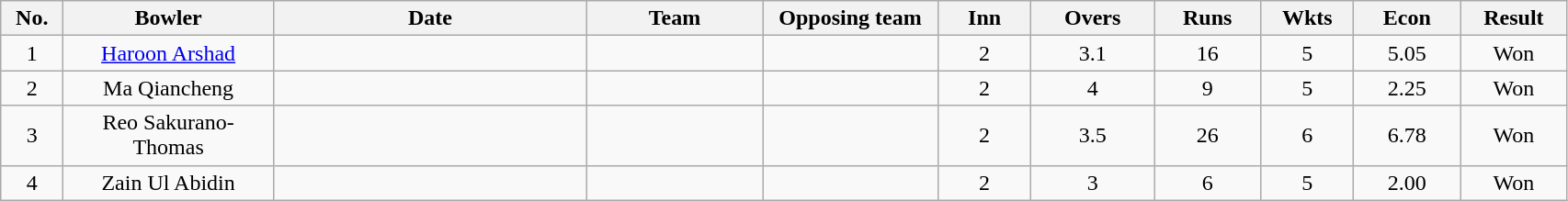<table class="wikitable sortable" style="font-size: 100%">
<tr align=center>
<th scope="col" width="38">No.</th>
<th scope="col" width="145">Bowler</th>
<th scope="col" width="220">Date</th>
<th scope="col" width="120">Team</th>
<th scope="col" width="120">Opposing team</th>
<th scope="col" width="60">Inn</th>
<th scope="col" width="82">Overs</th>
<th scope="col" width="70">Runs</th>
<th scope="col" width="60">Wkts</th>
<th scope="col" width="70">Econ</th>
<th scope="col" width="70">Result</th>
</tr>
<tr align="center">
<td scope="row">1</td>
<td><a href='#'>Haroon Arshad</a></td>
<td></td>
<td></td>
<td></td>
<td>2</td>
<td>3.1</td>
<td>16</td>
<td>5</td>
<td>5.05</td>
<td>Won</td>
</tr>
<tr align="center">
<td scope="row">2</td>
<td>Ma Qiancheng</td>
<td></td>
<td></td>
<td></td>
<td>2</td>
<td>4</td>
<td>9</td>
<td>5</td>
<td>2.25</td>
<td>Won</td>
</tr>
<tr align="center">
<td scope="row">3</td>
<td>Reo Sakurano-Thomas</td>
<td></td>
<td></td>
<td></td>
<td>2</td>
<td>3.5</td>
<td>26</td>
<td>6</td>
<td>6.78</td>
<td>Won</td>
</tr>
<tr align="center">
<td scope="row">4</td>
<td>Zain Ul Abidin</td>
<td></td>
<td></td>
<td></td>
<td>2</td>
<td>3</td>
<td>6</td>
<td>5</td>
<td>2.00</td>
<td>Won</td>
</tr>
</table>
